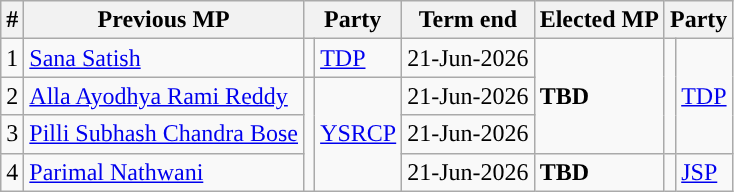<table class="wikitable sortable">
<tr>
<th>#</th>
<th>Previous MP</th>
<th colspan="2">Party</th>
<th>Term end</th>
<th>Elected MP</th>
<th colspan="2">Party</th>
</tr>
<tr>
<td>1</td>
<td><a href='#'>Sana Satish</a></td>
<td></td>
<td><a href='#'>TDP</a></td>
<td>21-Jun-2026</td>
<td rowspan="3"><strong>TBD</strong></td>
<td rowspan=3></td>
<td rowspan="3"><a href='#'>TDP</a></td>
</tr>
<tr>
<td>2</td>
<td><a href='#'>Alla Ayodhya Rami Reddy</a></td>
<td rowspan=3></td>
<td rowspan="3"><a href='#'>YSRCP</a></td>
<td>21-Jun-2026</td>
</tr>
<tr>
<td>3</td>
<td><a href='#'>Pilli Subhash Chandra Bose</a></td>
<td>21-Jun-2026</td>
</tr>
<tr>
<td>4</td>
<td><a href='#'>Parimal Nathwani</a></td>
<td>21-Jun-2026</td>
<td><strong>TBD</strong></td>
<td rowspan="1"></td>
<td rowspan="1"><a href='#'>JSP</a></td>
</tr>
</table>
